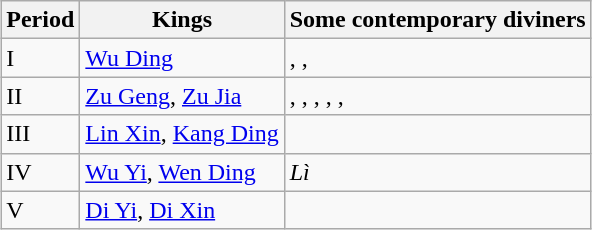<table class="wikitable" style="margin: 1em auto 1em auto;">
<tr>
<th>Period</th>
<th>Kings</th>
<th>Some contemporary diviners</th>
</tr>
<tr>
<td>I</td>
<td><a href='#'>Wu Ding</a></td>
<td> ,  ,  </td>
</tr>
<tr>
<td>II</td>
<td><a href='#'>Zu Geng</a>, <a href='#'>Zu Jia</a></td>
<td> ,  ,  ,  ,  ,  </td>
</tr>
<tr>
<td>III</td>
<td><a href='#'>Lin Xin</a>, <a href='#'>Kang Ding</a></td>
<td> </td>
</tr>
<tr>
<td>IV</td>
<td><a href='#'>Wu Yi</a>, <a href='#'>Wen Ding</a></td>
<td><em>Lì</em> </td>
</tr>
<tr>
<td>V</td>
<td><a href='#'>Di Yi</a>, <a href='#'>Di Xin</a></td>
<td></td>
</tr>
</table>
